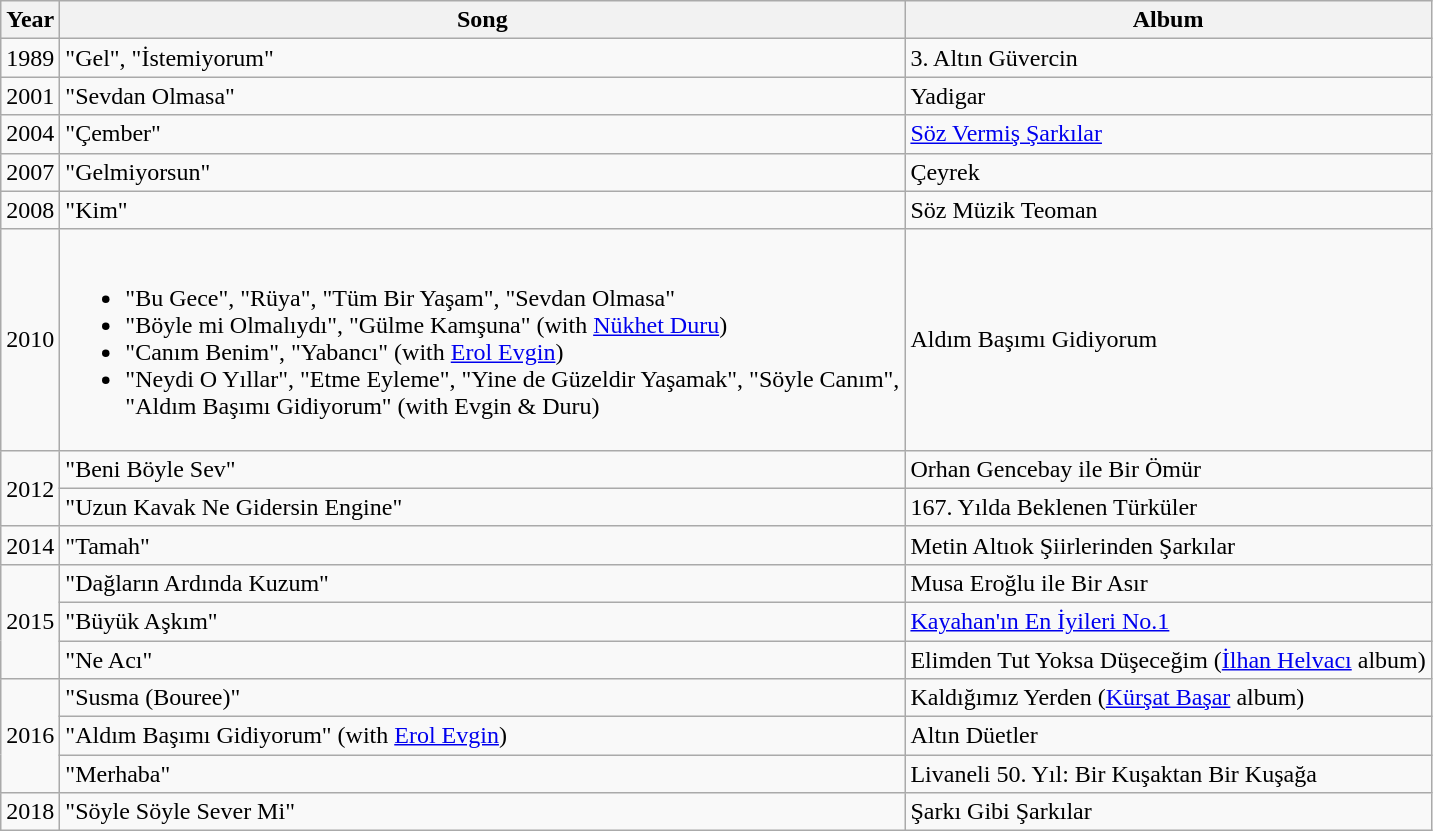<table class="wikitable">
<tr>
<th>Year</th>
<th>Song</th>
<th>Album</th>
</tr>
<tr>
<td>1989</td>
<td>"Gel", "İstemiyorum"</td>
<td>3. Altın Güvercin</td>
</tr>
<tr>
<td>2001</td>
<td>"Sevdan Olmasa"</td>
<td>Yadigar</td>
</tr>
<tr>
<td>2004</td>
<td>"Çember"</td>
<td><a href='#'>Söz Vermiş Şarkılar</a></td>
</tr>
<tr>
<td>2007</td>
<td>"Gelmiyorsun"</td>
<td>Çeyrek</td>
</tr>
<tr>
<td>2008</td>
<td>"Kim"</td>
<td>Söz Müzik Teoman</td>
</tr>
<tr>
<td>2010</td>
<td><br><ul><li>"Bu Gece", "Rüya", "Tüm Bir Yaşam", "Sevdan Olmasa"</li><li>"Böyle mi Olmalıydı", "Gülme Kamşuna" (with <a href='#'>Nükhet Duru</a>)</li><li>"Canım Benim", "Yabancı" (with <a href='#'>Erol Evgin</a>)</li><li>"Neydi O Yıllar", "Etme Eyleme", "Yine de Güzeldir Yaşamak", "Söyle Canım",<br> "Aldım Başımı Gidiyorum" (with Evgin & Duru)</li></ul></td>
<td>Aldım Başımı Gidiyorum</td>
</tr>
<tr>
<td rowspan="2">2012</td>
<td>"Beni Böyle Sev"</td>
<td>Orhan Gencebay ile Bir Ömür</td>
</tr>
<tr>
<td>"Uzun Kavak Ne Gidersin Engine"</td>
<td>167. Yılda Beklenen Türküler</td>
</tr>
<tr>
<td>2014</td>
<td>"Tamah"</td>
<td>Metin Altıok Şiirlerinden Şarkılar</td>
</tr>
<tr>
<td rowspan="3">2015</td>
<td>"Dağların Ardında Kuzum"</td>
<td>Musa Eroğlu ile Bir Asır</td>
</tr>
<tr>
<td>"Büyük Aşkım"</td>
<td><a href='#'>Kayahan'ın En İyileri No.1</a></td>
</tr>
<tr>
<td>"Ne Acı"</td>
<td>Elimden Tut Yoksa Düşeceğim (<a href='#'>İlhan Helvacı</a> album)</td>
</tr>
<tr>
<td rowspan="3">2016</td>
<td>"Susma (Bouree)"</td>
<td>Kaldığımız Yerden (<a href='#'>Kürşat Başar</a> album)</td>
</tr>
<tr>
<td>"Aldım Başımı Gidiyorum" (with <a href='#'>Erol Evgin</a>)</td>
<td>Altın Düetler</td>
</tr>
<tr>
<td>"Merhaba"</td>
<td>Livaneli 50. Yıl: Bir Kuşaktan Bir Kuşağa</td>
</tr>
<tr>
<td>2018</td>
<td>"Söyle Söyle Sever Mi"</td>
<td>Şarkı Gibi Şarkılar</td>
</tr>
</table>
